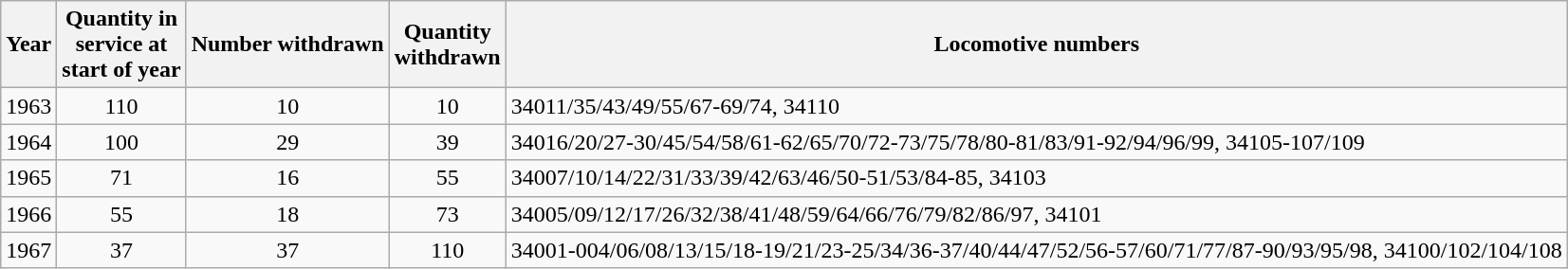<table class="wikitable" style=text-align:center>
<tr>
<th>Year</th>
<th>Quantity in<br>service at<br>start of year</th>
<th>Number withdrawn</th>
<th>Quantity<br>withdrawn</th>
<th>Locomotive numbers</th>
</tr>
<tr>
<td>1963</td>
<td>110</td>
<td>10</td>
<td>10</td>
<td align=left>34011/35/43/49/55/67-69/74, 34110</td>
</tr>
<tr>
<td>1964</td>
<td>100</td>
<td>29</td>
<td>39</td>
<td align=left>34016/20/27-30/45/54/58/61-62/65/70/72-73/75/78/80-81/83/91-92/94/96/99, 34105-107/109</td>
</tr>
<tr>
<td>1965</td>
<td>71</td>
<td>16</td>
<td>55</td>
<td align=left>34007/10/14/22/31/33/39/42/63/46/50-51/53/84-85, 34103</td>
</tr>
<tr>
<td>1966</td>
<td>55</td>
<td>18</td>
<td>73</td>
<td align=left>34005/09/12/17/26/32/38/41/48/59/64/66/76/79/82/86/97, 34101</td>
</tr>
<tr>
<td>1967</td>
<td>37</td>
<td>37</td>
<td>110</td>
<td align=left>34001-004/06/08/13/15/18-19/21/23-25/34/36-37/40/44/47/52/56-57/60/71/77/87-90/93/95/98, 34100/102/104/108</td>
</tr>
</table>
